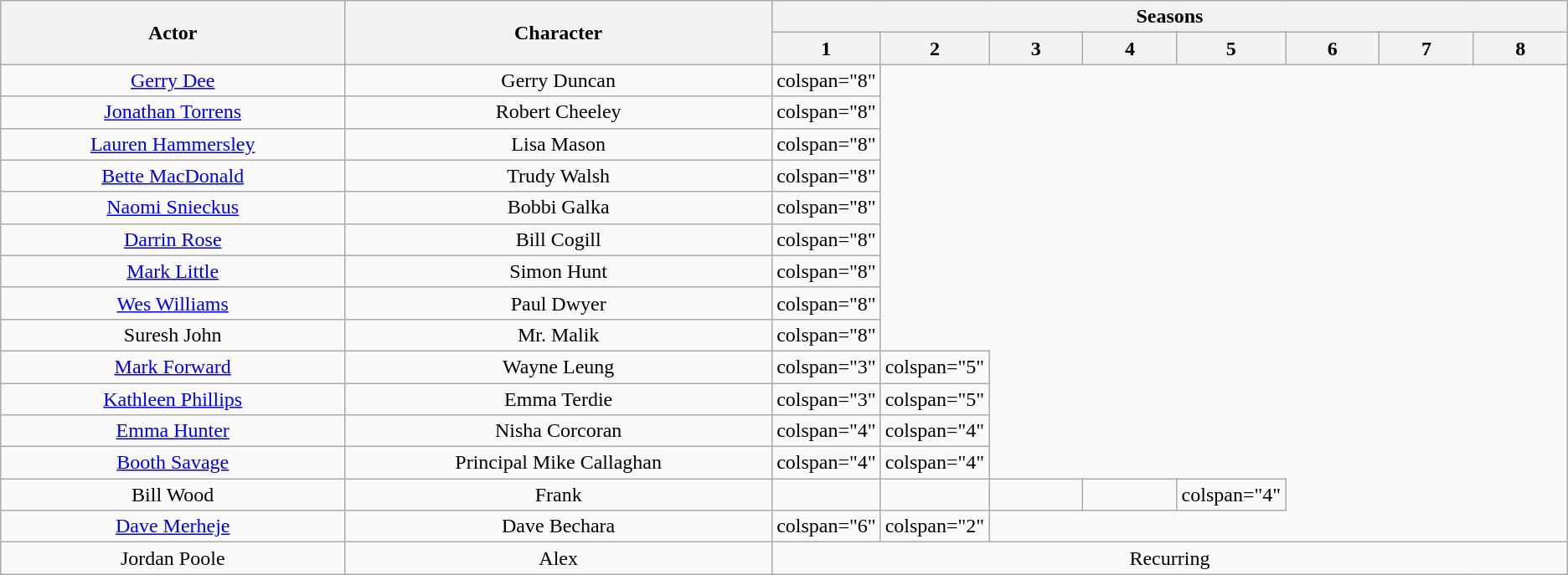<table class="wikitable plainrowheaders" style="text-align:center; width:auto;">
<tr>
<th scope="col" rowspan="2">Actor</th>
<th scope="col" rowspan="2">Character</th>
<th colspan="8">Seasons</th>
</tr>
<tr>
<th style="width:6%;">1</th>
<th style="width:6%;">2</th>
<th style="width:6%;">3</th>
<th style="width:6%;">4</th>
<th style="width:6%;">5</th>
<th style="width:6%;">6</th>
<th style="width:6%;">7</th>
<th style="width:6%;">8</th>
</tr>
<tr>
<td><a href='#'>Gerry Dee</a></td>
<td>Gerry Duncan</td>
<td>colspan="8" </td>
</tr>
<tr>
<td><a href='#'>Jonathan Torrens</a></td>
<td>Robert Cheeley</td>
<td>colspan="8" </td>
</tr>
<tr>
<td><a href='#'>Lauren Hammersley</a></td>
<td>Lisa Mason</td>
<td>colspan="8" </td>
</tr>
<tr>
<td><a href='#'>Bette MacDonald</a></td>
<td>Trudy Walsh</td>
<td>colspan="8" </td>
</tr>
<tr>
<td><a href='#'>Naomi Snieckus</a></td>
<td>Bobbi Galka</td>
<td>colspan="8" </td>
</tr>
<tr>
<td><a href='#'>Darrin Rose</a></td>
<td>Bill Cogill</td>
<td>colspan="8" </td>
</tr>
<tr>
<td><a href='#'>Mark Little</a></td>
<td>Simon Hunt</td>
<td>colspan="8" </td>
</tr>
<tr>
<td><a href='#'>Wes Williams</a></td>
<td>Paul Dwyer</td>
<td>colspan="8" </td>
</tr>
<tr>
<td>Suresh John</td>
<td>Mr. Malik</td>
<td>colspan="8" </td>
</tr>
<tr>
<td><a href='#'>Mark Forward</a></td>
<td>Wayne Leung</td>
<td>colspan="3" </td>
<td>colspan="5" </td>
</tr>
<tr>
<td><a href='#'>Kathleen Phillips</a></td>
<td>Emma Terdie</td>
<td>colspan="3" </td>
<td>colspan="5" </td>
</tr>
<tr>
<td><a href='#'>Emma Hunter</a></td>
<td>Nisha Corcoran</td>
<td>colspan="4" </td>
<td>colspan="4" </td>
</tr>
<tr>
<td><a href='#'>Booth Savage</a></td>
<td>Principal Mike Callaghan</td>
<td>colspan="4" </td>
<td>colspan="4" </td>
</tr>
<tr>
<td>Bill Wood</td>
<td>Frank</td>
<td></td>
<td></td>
<td></td>
<td></td>
<td>colspan="4" </td>
</tr>
<tr>
<td><a href='#'>Dave Merheje</a></td>
<td>Dave Bechara</td>
<td>colspan="6" </td>
<td>colspan="2" </td>
</tr>
<tr>
<td>Jordan Poole</td>
<td>Alex</td>
<td colspan="8">Recurring</td>
</tr>
</table>
